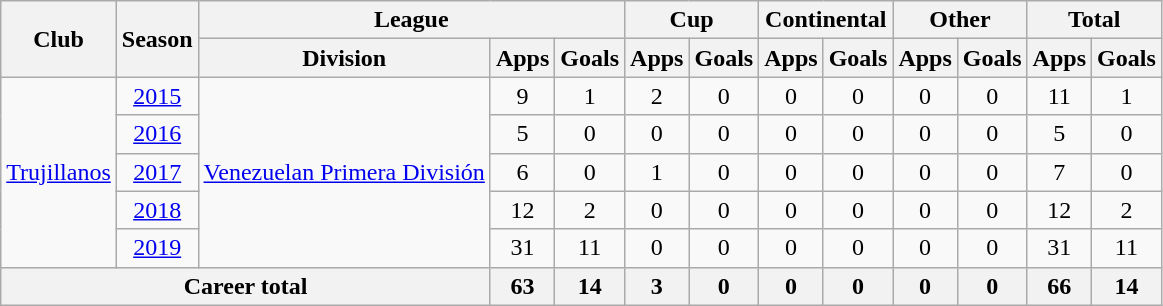<table class="wikitable" style="text-align: center">
<tr>
<th rowspan="2">Club</th>
<th rowspan="2">Season</th>
<th colspan="3">League</th>
<th colspan="2">Cup</th>
<th colspan="2">Continental</th>
<th colspan="2">Other</th>
<th colspan="2">Total</th>
</tr>
<tr>
<th>Division</th>
<th>Apps</th>
<th>Goals</th>
<th>Apps</th>
<th>Goals</th>
<th>Apps</th>
<th>Goals</th>
<th>Apps</th>
<th>Goals</th>
<th>Apps</th>
<th>Goals</th>
</tr>
<tr>
<td rowspan="5"><a href='#'>Trujillanos</a></td>
<td><a href='#'>2015</a></td>
<td rowspan="5"><a href='#'>Venezuelan Primera División</a></td>
<td>9</td>
<td>1</td>
<td>2</td>
<td>0</td>
<td>0</td>
<td>0</td>
<td>0</td>
<td>0</td>
<td>11</td>
<td>1</td>
</tr>
<tr>
<td><a href='#'>2016</a></td>
<td>5</td>
<td>0</td>
<td>0</td>
<td>0</td>
<td>0</td>
<td>0</td>
<td>0</td>
<td>0</td>
<td>5</td>
<td>0</td>
</tr>
<tr>
<td><a href='#'>2017</a></td>
<td>6</td>
<td>0</td>
<td>1</td>
<td>0</td>
<td>0</td>
<td>0</td>
<td>0</td>
<td>0</td>
<td>7</td>
<td>0</td>
</tr>
<tr>
<td><a href='#'>2018</a></td>
<td>12</td>
<td>2</td>
<td>0</td>
<td>0</td>
<td>0</td>
<td>0</td>
<td>0</td>
<td>0</td>
<td>12</td>
<td>2</td>
</tr>
<tr>
<td><a href='#'>2019</a></td>
<td>31</td>
<td>11</td>
<td>0</td>
<td>0</td>
<td>0</td>
<td>0</td>
<td>0</td>
<td>0</td>
<td>31</td>
<td>11</td>
</tr>
<tr>
<th colspan="3"><strong>Career total</strong></th>
<th>63</th>
<th>14</th>
<th>3</th>
<th>0</th>
<th>0</th>
<th>0</th>
<th>0</th>
<th>0</th>
<th>66</th>
<th>14</th>
</tr>
</table>
